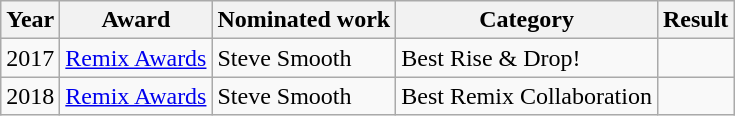<table class="wikitable plainrowheaders">
<tr>
<th>Year</th>
<th>Award</th>
<th>Nominated work</th>
<th>Category</th>
<th>Result</th>
</tr>
<tr>
<td>2017</td>
<td><a href='#'>Remix Awards</a></td>
<td>Steve Smooth</td>
<td>Best Rise & Drop!</td>
<td></td>
</tr>
<tr>
<td>2018</td>
<td><a href='#'>Remix Awards</a></td>
<td>Steve Smooth</td>
<td>Best Remix Collaboration</td>
<td></td>
</tr>
</table>
